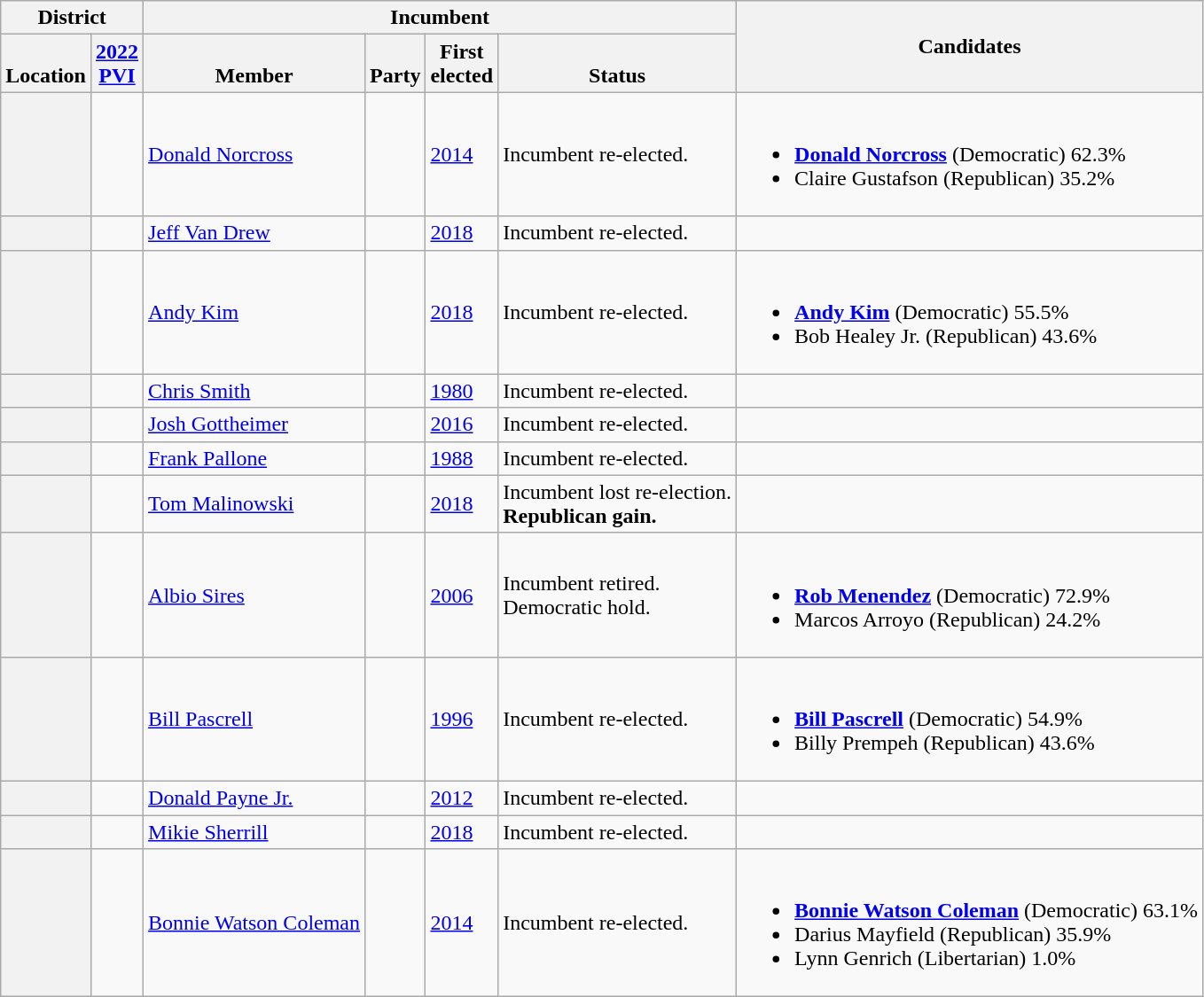<table class="wikitable sortable">
<tr>
<th colspan=2>District</th>
<th colspan=4>Incumbent</th>
<th rowspan=2 class="unsortable">Candidates</th>
</tr>
<tr valign=bottom>
<th>Location</th>
<th><a href='#'>2022<br>PVI</a></th>
<th>Member</th>
<th>Party</th>
<th>First<br>elected</th>
<th>Status</th>
</tr>
<tr>
<th></th>
<td></td>
<td><a href='#'>Donald Norcross</a></td>
<td></td>
<td><a href='#'>2014</a></td>
<td>Incumbent re-elected.</td>
<td nowrap><br><ul><li> <strong><a href='#'>Donald Norcross</a></strong> (Democratic) 62.3%</li><li>Claire Gustafson (Republican) 35.2%</li></ul></td>
</tr>
<tr>
<th></th>
<td></td>
<td><a href='#'>Jeff Van Drew</a></td>
<td></td>
<td><a href='#'>2018</a></td>
<td>Incumbent re-elected.</td>
<td nowrap></td>
</tr>
<tr>
<th></th>
<td></td>
<td><a href='#'>Andy Kim</a></td>
<td></td>
<td><a href='#'>2018</a></td>
<td>Incumbent re-elected.</td>
<td nowrap><br><ul><li> <strong><a href='#'>Andy Kim</a></strong> (Democratic) 55.5%</li><li>Bob Healey Jr. (Republican) 43.6%</li></ul></td>
</tr>
<tr>
<th></th>
<td></td>
<td><a href='#'>Chris Smith</a></td>
<td></td>
<td><a href='#'>1980</a></td>
<td>Incumbent re-elected.</td>
<td nowrap><br></td>
</tr>
<tr>
<th></th>
<td></td>
<td><a href='#'>Josh Gottheimer</a></td>
<td></td>
<td><a href='#'>2016</a></td>
<td>Incumbent re-elected.</td>
<td nowrap><br></td>
</tr>
<tr>
<th></th>
<td></td>
<td><a href='#'>Frank Pallone</a></td>
<td></td>
<td><a href='#'>1988</a></td>
<td>Incumbent re-elected.</td>
<td nowrap><br></td>
</tr>
<tr>
<th></th>
<td></td>
<td><a href='#'>Tom Malinowski</a></td>
<td></td>
<td><a href='#'>2018</a></td>
<td>Incumbent lost re-election.<br><strong>Republican gain.</strong></td>
<td nowrap></td>
</tr>
<tr>
<th></th>
<td></td>
<td><a href='#'>Albio Sires</a></td>
<td></td>
<td><a href='#'>2006</a></td>
<td>Incumbent retired.<br>Democratic hold.</td>
<td nowrap><br><ul><li> <strong><a href='#'>Rob Menendez</a></strong> (Democratic) 72.9%</li><li>Marcos Arroyo (Republican) 24.2%</li></ul></td>
</tr>
<tr>
<th></th>
<td></td>
<td><a href='#'>Bill Pascrell</a></td>
<td></td>
<td><a href='#'>1996</a></td>
<td>Incumbent re-elected.</td>
<td nowrap><br><ul><li> <strong><a href='#'>Bill Pascrell</a></strong> (Democratic) 54.9%</li><li>Billy Prempeh (Republican) 43.6%</li></ul></td>
</tr>
<tr>
<th></th>
<td></td>
<td><a href='#'>Donald Payne Jr.</a></td>
<td></td>
<td><a href='#'>2012</a></td>
<td>Incumbent re-elected.</td>
<td nowrap><br></td>
</tr>
<tr>
<th></th>
<td></td>
<td><a href='#'>Mikie Sherrill</a></td>
<td></td>
<td><a href='#'>2018</a></td>
<td>Incumbent re-elected.</td>
<td nowrap></td>
</tr>
<tr>
<th></th>
<td></td>
<td><a href='#'>Bonnie Watson Coleman</a></td>
<td></td>
<td><a href='#'>2014</a></td>
<td>Incumbent re-elected.</td>
<td nowrap><br><ul><li> <strong><a href='#'>Bonnie Watson Coleman</a></strong> (Democratic) 63.1%</li><li>Darius Mayfield (Republican) 35.9%</li><li>Lynn Genrich (Libertarian) 1.0%</li></ul></td>
</tr>
</table>
